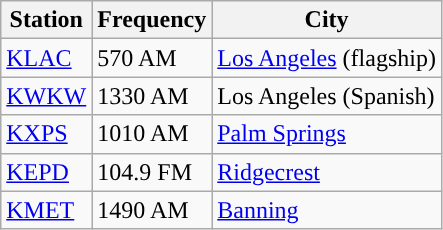<table class="wikitable">
<tr>
<th>Station</th>
<th>Frequency</th>
<th>City</th>
</tr>
<tr>
<td><a href='#'>KLAC</a></td>
<td>570 AM</td>
<td><a href='#'>Los Angeles</a> (flagship)</td>
</tr>
<tr>
<td><a href='#'>KWKW</a></td>
<td>1330 AM</td>
<td>Los Angeles (Spanish)</td>
</tr>
<tr>
<td><a href='#'>KXPS</a></td>
<td>1010 AM</td>
<td><a href='#'>Palm Springs</a></td>
</tr>
<tr>
<td><a href='#'>KEPD</a></td>
<td>104.9 FM</td>
<td><a href='#'>Ridgecrest</a></td>
</tr>
<tr>
<td><a href='#'>KMET</a></td>
<td>1490 AM</td>
<td><a href='#'>Banning</a></td>
</tr>
</table>
